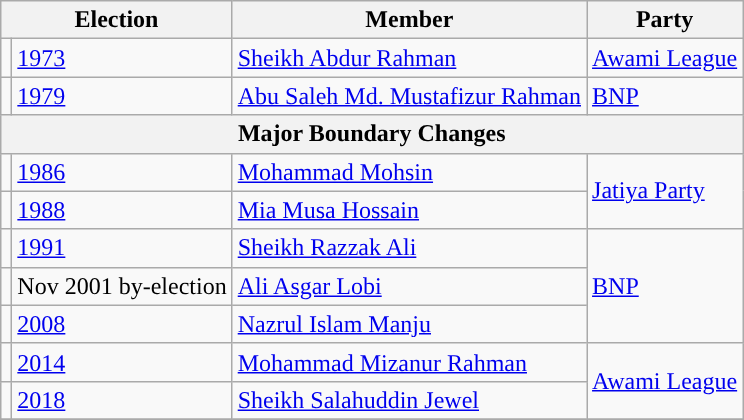<table class="wikitable">
<tr>
<th colspan="2">Election</th>
<th>Member</th>
<th>Party</th>
</tr>
<tr>
<td style="background-color:"></td>
<td><a href='#'>1973</a></td>
<td><a href='#'>Sheikh Abdur Rahman</a></td>
<td><a href='#'>Awami League</a></td>
</tr>
<tr>
<td style="background-color:"></td>
<td><a href='#'>1979</a></td>
<td><a href='#'>Abu Saleh Md. Mustafizur Rahman</a></td>
<td><a href='#'>BNP</a></td>
</tr>
<tr>
<th colspan="4">Major Boundary Changes</th>
</tr>
<tr>
<td style="background-color:"></td>
<td><a href='#'>1986</a></td>
<td><a href='#'>Mohammad Mohsin</a></td>
<td rowspan="2"><a href='#'>Jatiya Party</a></td>
</tr>
<tr>
<td style="background-color:"></td>
<td><a href='#'>1988</a></td>
<td><a href='#'>Mia Musa Hossain</a></td>
</tr>
<tr>
<td style="background-color:"></td>
<td><a href='#'>1991</a></td>
<td><a href='#'>Sheikh Razzak Ali</a></td>
<td rowspan="3"><a href='#'>BNP</a></td>
</tr>
<tr>
<td style="background-color:"></td>
<td>Nov 2001 by-election</td>
<td><a href='#'>Ali Asgar Lobi</a></td>
</tr>
<tr>
<td style="background-color:"></td>
<td><a href='#'>2008</a></td>
<td><a href='#'>Nazrul Islam Manju</a></td>
</tr>
<tr>
<td style="background-color:"></td>
<td><a href='#'>2014</a></td>
<td><a href='#'>Mohammad Mizanur Rahman</a></td>
<td rowspan="2"><a href='#'>Awami League</a></td>
</tr>
<tr>
<td style="background-color:"></td>
<td><a href='#'>2018</a></td>
<td><a href='#'>Sheikh Salahuddin Jewel</a></td>
</tr>
<tr>
</tr>
</table>
